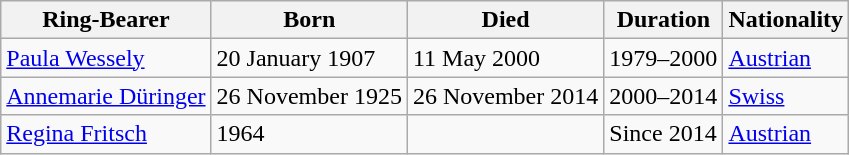<table class="wikitable">
<tr>
<th>Ring-Bearer</th>
<th>Born</th>
<th>Died</th>
<th>Duration</th>
<th>Nationality</th>
</tr>
<tr>
<td><a href='#'>Paula Wessely</a></td>
<td>20 January 1907</td>
<td>11 May 2000</td>
<td>1979–2000</td>
<td> <a href='#'>Austrian</a></td>
</tr>
<tr>
<td><a href='#'>Annemarie Düringer</a></td>
<td>26 November 1925</td>
<td>26 November 2014</td>
<td>2000–2014</td>
<td> <a href='#'>Swiss</a></td>
</tr>
<tr>
<td><a href='#'>Regina Fritsch</a></td>
<td>1964</td>
<td></td>
<td>Since 2014</td>
<td> <a href='#'>Austrian</a></td>
</tr>
</table>
